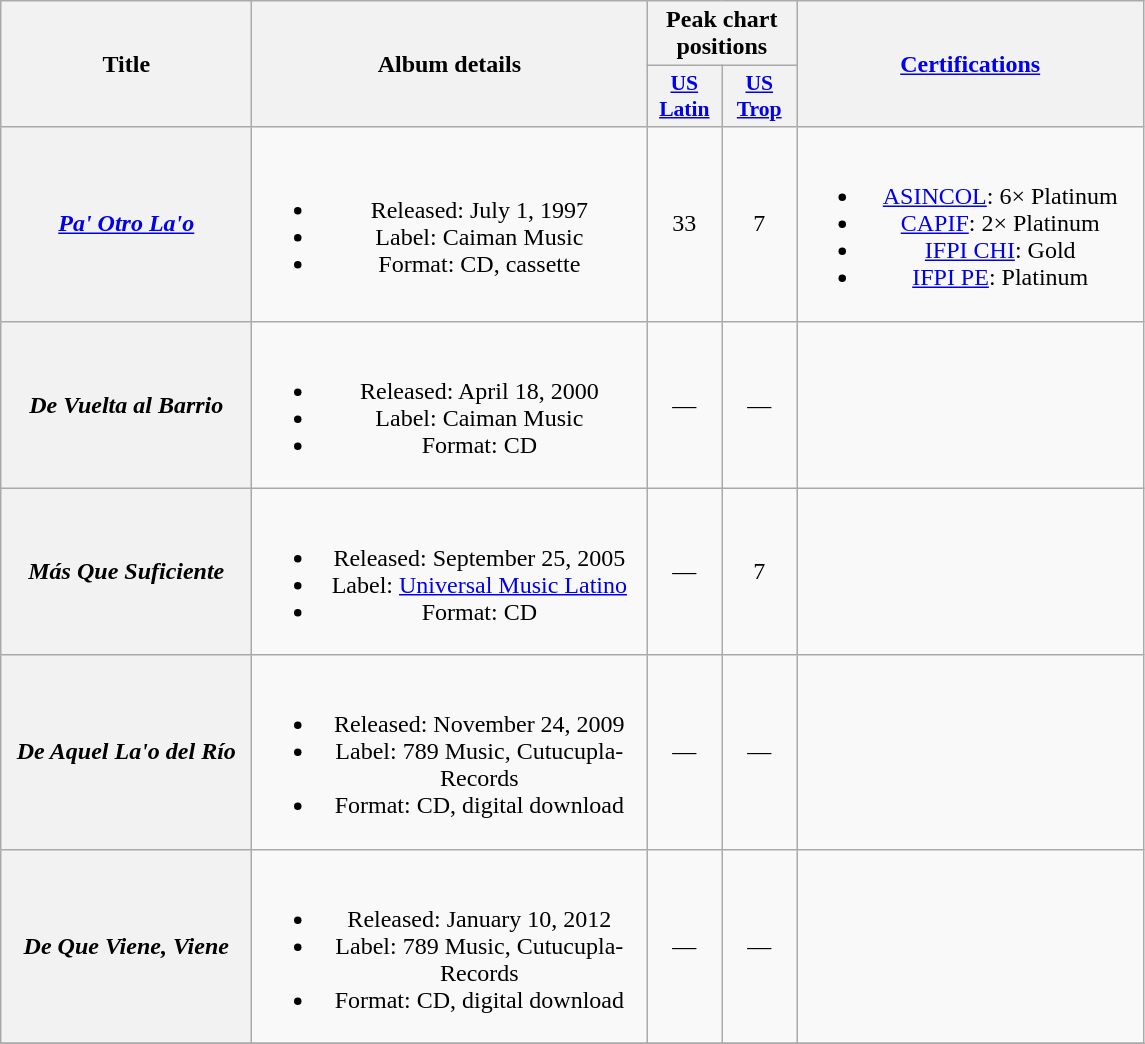<table class="wikitable plainrowheaders" style="text-align:center;" border="1">
<tr>
<th scope="col" rowspan="2" style="width:10em;">Title</th>
<th scope="col" rowspan="2" style="width:16em;">Album details</th>
<th scope="col" colspan="2">Peak chart positions</th>
<th scope="col" rowspan="2" style="width:14em;"><a href='#'>Certifications</a></th>
</tr>
<tr>
<th scope="col" style="width:3em;font-size:90%;"><a href='#'>US<br>Latin</a><br></th>
<th scope="col" style="width:3em;font-size:90%;"><a href='#'>US<br>Trop</a><br></th>
</tr>
<tr>
<th scope="row"><em><a href='#'>Pa' Otro La'o</a></em></th>
<td><br><ul><li>Released: July 1, 1997</li><li>Label: Caiman Music</li><li>Format: CD, cassette</li></ul></td>
<td>33</td>
<td>7</td>
<td><br><ul><li><a href='#'>ASINCOL</a>: 6× Platinum</li><li><a href='#'>CAPIF</a>: 2× Platinum</li><li><a href='#'>IFPI CHI</a>: Gold</li><li><a href='#'>IFPI PE</a>: Platinum</li></ul></td>
</tr>
<tr>
<th scope="row"><em>De Vuelta al Barrio</em></th>
<td><br><ul><li>Released: April 18, 2000</li><li>Label: Caiman Music</li><li>Format: CD</li></ul></td>
<td>—</td>
<td>—</td>
<td></td>
</tr>
<tr>
<th scope="row"><em>Más Que Suficiente</em></th>
<td><br><ul><li>Released: September 25, 2005</li><li>Label: <a href='#'>Universal Music Latino</a></li><li>Format: CD</li></ul></td>
<td>—</td>
<td>7</td>
<td></td>
</tr>
<tr>
<th scope="row"><em>De Aquel La'o del Río</em></th>
<td><br><ul><li>Released: November 24, 2009</li><li>Label: 789 Music, Cutucupla-Records</li><li>Format: CD, digital download</li></ul></td>
<td>—</td>
<td>—</td>
<td></td>
</tr>
<tr>
<th scope="row"><em>De Que Viene, Viene</em></th>
<td><br><ul><li>Released: January 10, 2012</li><li>Label: 789 Music, Cutucupla-Records</li><li>Format: CD, digital download</li></ul></td>
<td>—</td>
<td>—</td>
<td></td>
</tr>
<tr>
</tr>
</table>
